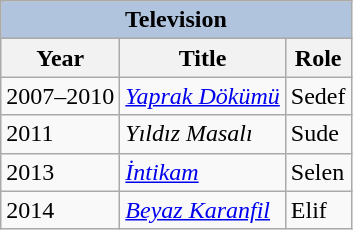<table class="wikitable">
<tr>
<th colspan="4" style="background:LightSteelBlue">Television</th>
</tr>
<tr>
<th>Year</th>
<th>Title</th>
<th>Role</th>
</tr>
<tr>
<td>2007–2010</td>
<td><em><a href='#'>Yaprak Dökümü</a></em></td>
<td>Sedef</td>
</tr>
<tr>
<td>2011</td>
<td><em>Yıldız Masalı</em></td>
<td>Sude</td>
</tr>
<tr>
<td>2013</td>
<td><em><a href='#'>İntikam</a></em></td>
<td>Selen</td>
</tr>
<tr>
<td>2014</td>
<td><em><a href='#'>Beyaz Karanfil</a></em></td>
<td>Elif</td>
</tr>
</table>
